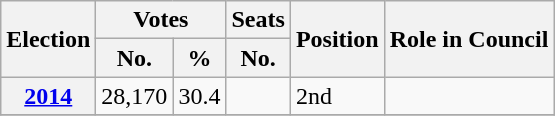<table class="wikitable">
<tr>
<th rowspan=2>Election</th>
<th colspan=2>Votes</th>
<th>Seats</th>
<th rowspan=2>Position</th>
<th rowspan=2>Role in Council</th>
</tr>
<tr>
<th>No.</th>
<th>%</th>
<th>No.</th>
</tr>
<tr>
<th><a href='#'>2014</a></th>
<td>28,170</td>
<td>30.4</td>
<td></td>
<td> 2nd</td>
<td></td>
</tr>
<tr>
</tr>
</table>
